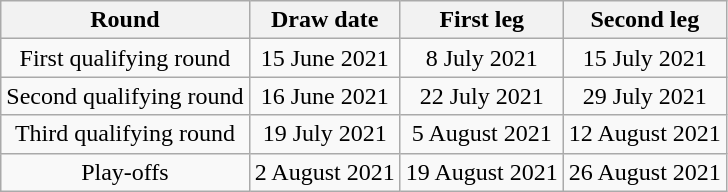<table class="wikitable" style="text-align:center">
<tr>
<th>Round</th>
<th>Draw date</th>
<th>First leg</th>
<th>Second leg</th>
</tr>
<tr>
<td>First qualifying round</td>
<td>15 June 2021</td>
<td>8 July 2021</td>
<td>15 July 2021</td>
</tr>
<tr>
<td>Second qualifying round</td>
<td>16 June 2021</td>
<td>22 July 2021</td>
<td>29 July 2021</td>
</tr>
<tr>
<td>Third qualifying round</td>
<td>19 July 2021</td>
<td>5 August 2021</td>
<td>12 August 2021</td>
</tr>
<tr>
<td>Play-offs</td>
<td>2 August 2021</td>
<td>19 August 2021</td>
<td>26 August 2021</td>
</tr>
</table>
